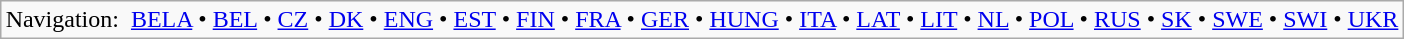<table class="wikitable"  style="margin:auto;">
<tr>
<td>Navigation:  <a href='#'>BELA</a> • <a href='#'>BEL</a> • <a href='#'>CZ</a> • <a href='#'>DK</a> • <a href='#'>ENG</a> • <a href='#'>EST</a> • <a href='#'>FIN</a> • <a href='#'>FRA</a> • <a href='#'>GER</a> • <a href='#'>HUNG</a> • <a href='#'>ITA</a> • <a href='#'>LAT</a> • <a href='#'>LIT</a> • <a href='#'>NL</a> • <a href='#'>POL</a> • <a href='#'>RUS</a> • <a href='#'>SK</a> • <a href='#'>SWE</a> • <a href='#'>SWI</a> • <a href='#'>UKR</a></td>
</tr>
</table>
